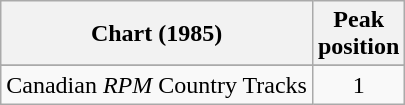<table class="wikitable sortable">
<tr>
<th align="left">Chart (1985)</th>
<th align="center">Peak<br>position</th>
</tr>
<tr>
</tr>
<tr>
<td align="left">Canadian <em>RPM</em> Country Tracks</td>
<td align="center">1</td>
</tr>
</table>
